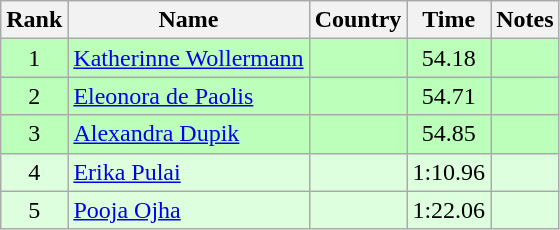<table class="wikitable" style="text-align:center">
<tr>
<th>Rank</th>
<th>Name</th>
<th>Country</th>
<th>Time</th>
<th>Notes</th>
</tr>
<tr bgcolor=bbffbb>
<td>1</td>
<td align="left"><a href='#'>Katherinne Wollermann</a></td>
<td align="left"></td>
<td>54.18</td>
<td></td>
</tr>
<tr bgcolor=bbffbb>
<td>2</td>
<td align="left"><a href='#'>Eleonora de Paolis</a></td>
<td align="left"></td>
<td>54.71</td>
<td></td>
</tr>
<tr bgcolor=bbffbb>
<td>3</td>
<td align="left"><a href='#'>Alexandra Dupik</a></td>
<td align="left"></td>
<td>54.85</td>
<td></td>
</tr>
<tr bgcolor=ddffdd>
<td>4</td>
<td align="left"><a href='#'>Erika Pulai</a></td>
<td align="left"></td>
<td>1:10.96</td>
<td></td>
</tr>
<tr bgcolor=ddffdd>
<td>5</td>
<td align="left"><a href='#'>Pooja Ojha</a></td>
<td align="left"></td>
<td>1:22.06</td>
<td></td>
</tr>
</table>
